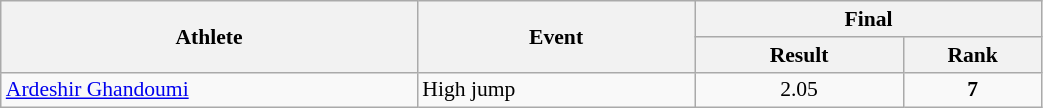<table class="wikitable" width="55%" style="text-align:center; font-size:90%">
<tr>
<th rowspan="2" width="30%">Athlete</th>
<th rowspan="2" width="20%">Event</th>
<th colspan="2" width="25%">Final</th>
</tr>
<tr>
<th width="15%">Result</th>
<th>Rank</th>
</tr>
<tr>
<td align="left"><a href='#'>Ardeshir Ghandoumi</a></td>
<td align="left">High jump</td>
<td>2.05</td>
<td><strong>7</strong></td>
</tr>
</table>
